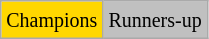<table class="wikitable">
<tr>
<td bgcolor=gold><small>Champions</small></td>
<td bgcolor=silver><small>Runners-up</small></td>
</tr>
</table>
